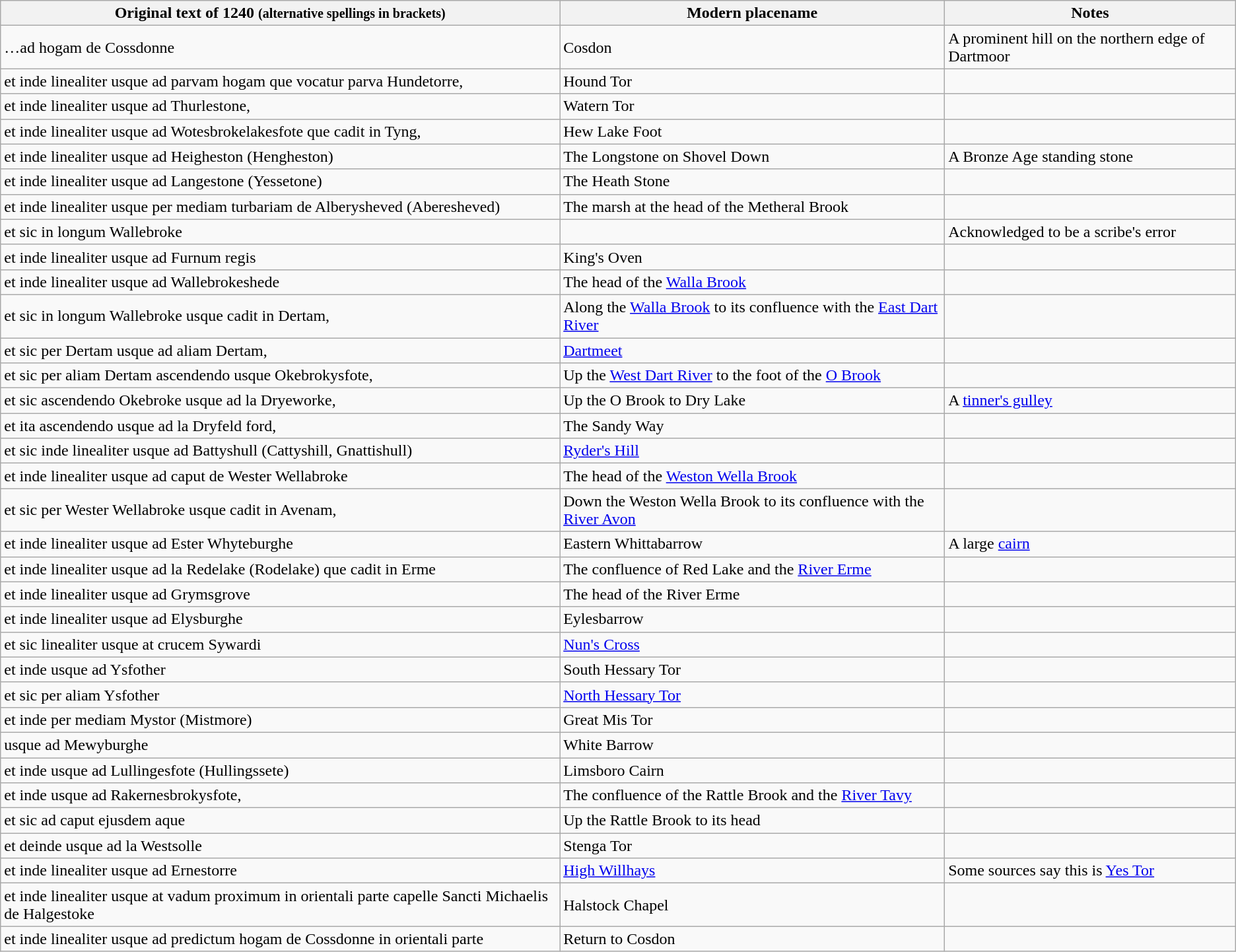<table class="wikitable" border="1">
<tr>
<th>Original text of 1240 <small>(alternative spellings in brackets)</small></th>
<th>Modern placename</th>
<th>Notes</th>
</tr>
<tr>
<td>…ad hogam de Cossdonne</td>
<td>Cosdon</td>
<td>A prominent hill on the northern edge of Dartmoor</td>
</tr>
<tr>
<td>et inde linealiter usque ad parvam hogam que vocatur parva Hundetorre,</td>
<td>Hound Tor</td>
<td></td>
</tr>
<tr>
<td>et inde linealiter usque ad Thurlestone,</td>
<td>Watern Tor</td>
<td></td>
</tr>
<tr>
<td>et inde linealiter usque ad Wotesbrokelakesfote que cadit in Tyng,</td>
<td>Hew Lake Foot</td>
<td></td>
</tr>
<tr>
<td>et inde linealiter usque ad Heigheston (Hengheston)</td>
<td>The Longstone on Shovel Down</td>
<td>A Bronze Age standing stone</td>
</tr>
<tr>
<td>et inde linealiter usque ad Langestone (Yessetone)</td>
<td>The Heath Stone</td>
<td></td>
</tr>
<tr>
<td>et inde linealiter usque per mediam turbariam de Alberysheved (Aberesheved)</td>
<td>The marsh at the head of the Metheral Brook</td>
<td></td>
</tr>
<tr>
<td>et sic in longum Wallebroke</td>
<td></td>
<td>Acknowledged to be a scribe's error</td>
</tr>
<tr>
<td>et inde linealiter usque ad Furnum regis</td>
<td>King's Oven</td>
<td></td>
</tr>
<tr>
<td>et inde linealiter usque ad Wallebrokeshede</td>
<td>The head of the <a href='#'>Walla Brook</a></td>
<td></td>
</tr>
<tr>
<td>et sic in longum Wallebroke usque cadit in Dertam,</td>
<td>Along the <a href='#'>Walla Brook</a> to its confluence with the <a href='#'>East Dart River</a></td>
<td></td>
</tr>
<tr>
<td>et sic per Dertam usque ad aliam Dertam,</td>
<td><a href='#'>Dartmeet</a></td>
<td></td>
</tr>
<tr>
<td>et sic per aliam Dertam ascendendo usque Okebrokysfote,</td>
<td>Up the <a href='#'>West Dart River</a> to the foot of the <a href='#'>O Brook</a></td>
<td></td>
</tr>
<tr>
<td>et sic ascendendo Okebroke usque ad la Dryeworke,</td>
<td>Up the O Brook to Dry Lake</td>
<td>A <a href='#'>tinner's gulley</a></td>
</tr>
<tr>
<td>et ita ascendendo usque ad la Dryfeld ford,</td>
<td>The Sandy Way</td>
<td></td>
</tr>
<tr>
<td>et sic inde linealiter usque ad Battyshull (Cattyshill, Gnattishull)</td>
<td><a href='#'>Ryder's Hill</a></td>
<td></td>
</tr>
<tr>
<td>et inde linealiter usque ad caput de Wester Wellabroke</td>
<td>The head of the <a href='#'>Weston Wella Brook</a></td>
<td></td>
</tr>
<tr>
<td>et sic per Wester Wellabroke usque cadit in Avenam,</td>
<td>Down the Weston Wella Brook to its confluence with the <a href='#'>River Avon</a></td>
<td></td>
</tr>
<tr>
<td>et inde linealiter usque ad Ester Whyteburghe</td>
<td>Eastern Whittabarrow</td>
<td>A large <a href='#'>cairn</a></td>
</tr>
<tr>
<td>et inde linealiter usque ad la Redelake (Rodelake) que cadit in Erme</td>
<td>The confluence of Red Lake and the <a href='#'>River Erme</a></td>
<td></td>
</tr>
<tr>
<td>et inde linealiter usque ad Grymsgrove</td>
<td>The head of the River Erme</td>
<td></td>
</tr>
<tr>
<td>et inde linealiter usque ad Elysburghe</td>
<td>Eylesbarrow</td>
<td></td>
</tr>
<tr>
<td>et sic linealiter usque at crucem Sywardi</td>
<td><a href='#'>Nun's Cross</a></td>
<td></td>
</tr>
<tr>
<td>et inde usque ad Ysfother</td>
<td>South Hessary Tor</td>
<td></td>
</tr>
<tr>
<td>et sic per aliam Ysfother</td>
<td><a href='#'>North Hessary Tor</a></td>
<td></td>
</tr>
<tr>
<td>et inde per mediam Mystor (Mistmore)</td>
<td>Great Mis Tor</td>
<td></td>
</tr>
<tr>
<td>usque ad Mewyburghe</td>
<td>White Barrow</td>
<td></td>
</tr>
<tr>
<td>et inde usque ad Lullingesfote (Hullingssete)</td>
<td>Limsboro Cairn</td>
<td></td>
</tr>
<tr>
<td>et inde usque ad Rakernesbrokysfote,</td>
<td>The confluence of the Rattle Brook and the <a href='#'>River Tavy</a></td>
<td></td>
</tr>
<tr>
<td>et sic ad caput ejusdem aque</td>
<td>Up the Rattle Brook to its head</td>
<td></td>
</tr>
<tr>
<td>et deinde usque ad la Westsolle</td>
<td>Stenga Tor</td>
<td></td>
</tr>
<tr>
<td>et inde linealiter usque ad Ernestorre</td>
<td><a href='#'>High Willhays</a></td>
<td>Some sources say this is <a href='#'>Yes Tor</a></td>
</tr>
<tr>
<td>et inde linealiter usque at vadum proximum in orientali parte capelle Sancti Michaelis de Halgestoke</td>
<td>Halstock Chapel</td>
<td></td>
</tr>
<tr>
<td>et inde linealiter usque ad predictum hogam de Cossdonne in orientali parte</td>
<td>Return to Cosdon</td>
<td></td>
</tr>
</table>
